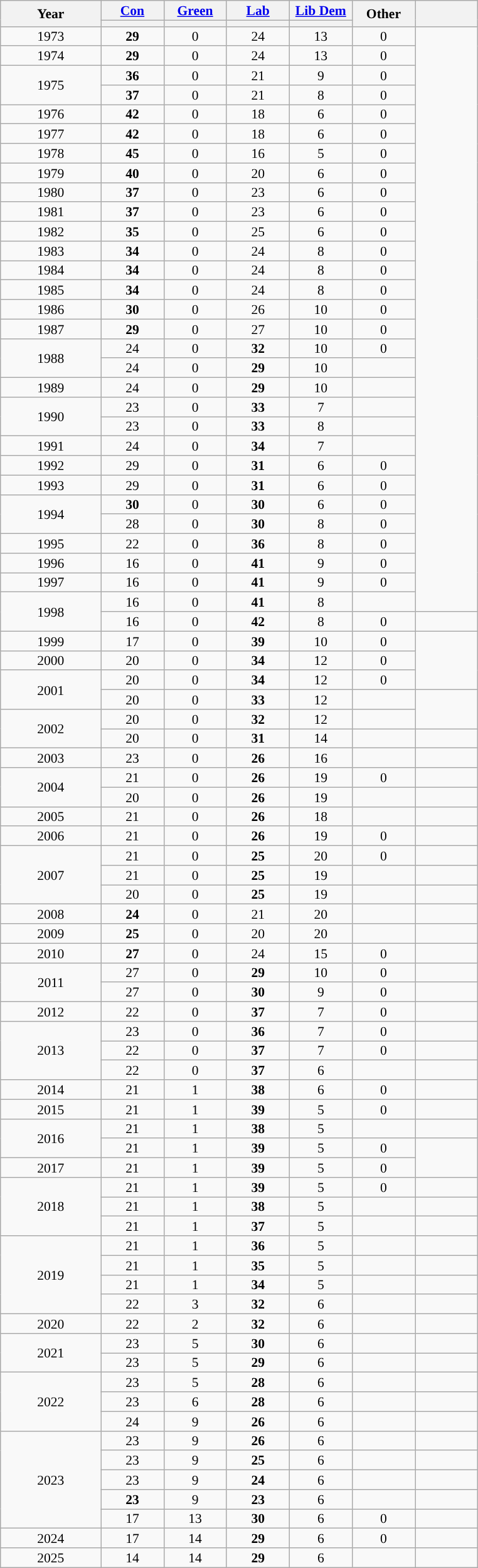<table class="wikitable sortable" style="text-align:center;font-size:90%;line-height:14px">
<tr>
<th style="width:100px;" rowspan="2" class="unsortable">Year</th>
<th style="width:60px;" class="unsortable"><a href='#'>Con</a></th>
<th style="width:60px;" class="unsortable"><a href='#'>Green</a></th>
<th style="width:60px;" class="unsortable"><a href='#'>Lab</a></th>
<th style="width:60px;" class="unsortable"><a href='#'>Lib Dem</a></th>
<th style="width:60px;" rowspan="2" class="unsortable">Other</th>
<th style="width:60px;" rowspan="2" class="unsortable"></th>
</tr>
<tr>
<th class="sortable" style="background:"></th>
<th class="sortable" style="background:"></th>
<th class="sortable" style="background:"></th>
<th class="sortable" style="background:"></th>
</tr>
<tr>
<td>1973</td>
<td><strong>29</strong></td>
<td>0</td>
<td>24</td>
<td>13</td>
<td>0</td>
<td style="text-align:center;" rowspan="30"></td>
</tr>
<tr>
<td>1974</td>
<td><strong>29</strong></td>
<td>0</td>
<td>24</td>
<td>13</td>
<td>0</td>
</tr>
<tr>
<td rowspan=2>1975</td>
<td><strong>36</strong></td>
<td>0</td>
<td>21</td>
<td>9</td>
<td>0</td>
</tr>
<tr>
<td><strong>37</strong></td>
<td>0</td>
<td>21</td>
<td>8</td>
<td>0</td>
</tr>
<tr>
<td>1976</td>
<td><strong>42</strong></td>
<td>0</td>
<td>18</td>
<td>6</td>
<td>0</td>
</tr>
<tr>
<td>1977</td>
<td><strong>42</strong></td>
<td>0</td>
<td>18</td>
<td>6</td>
<td>0</td>
</tr>
<tr>
<td>1978</td>
<td><strong>45</strong></td>
<td>0</td>
<td>16</td>
<td>5</td>
<td>0</td>
</tr>
<tr>
<td>1979</td>
<td><strong>40</strong></td>
<td>0</td>
<td>20</td>
<td>6</td>
<td>0</td>
</tr>
<tr>
<td>1980</td>
<td><strong>37</strong></td>
<td>0</td>
<td>23</td>
<td>6</td>
<td>0</td>
</tr>
<tr>
<td>1981</td>
<td><strong>37</strong></td>
<td>0</td>
<td>23</td>
<td>6</td>
<td>0</td>
</tr>
<tr>
<td>1982</td>
<td><strong>35</strong></td>
<td>0</td>
<td>25</td>
<td>6</td>
<td>0</td>
</tr>
<tr>
<td>1983</td>
<td><strong>34</strong></td>
<td>0</td>
<td>24</td>
<td>8</td>
<td>0</td>
</tr>
<tr>
<td>1984</td>
<td><strong>34</strong></td>
<td>0</td>
<td>24</td>
<td>8</td>
<td>0</td>
</tr>
<tr>
<td>1985</td>
<td><strong>34</strong></td>
<td>0</td>
<td>24</td>
<td>8</td>
<td>0</td>
</tr>
<tr>
<td>1986</td>
<td><strong>30</strong></td>
<td>0</td>
<td>26</td>
<td>10</td>
<td>0</td>
</tr>
<tr>
<td>1987</td>
<td><strong>29</strong></td>
<td>0</td>
<td>27</td>
<td>10</td>
<td>0</td>
</tr>
<tr>
<td rowspan=2>1988</td>
<td>24</td>
<td>0</td>
<td><strong>32</strong></td>
<td>10</td>
<td>0</td>
</tr>
<tr>
<td>24</td>
<td>0</td>
<td><strong>29</strong></td>
<td>10</td>
<td></td>
</tr>
<tr>
<td>1989</td>
<td>24</td>
<td>0</td>
<td><strong>29</strong></td>
<td>10</td>
<td></td>
</tr>
<tr>
<td rowspan=2>1990</td>
<td>23</td>
<td>0</td>
<td><strong>33</strong></td>
<td>7</td>
<td></td>
</tr>
<tr>
<td>23</td>
<td>0</td>
<td><strong>33</strong></td>
<td>8</td>
<td></td>
</tr>
<tr>
<td>1991</td>
<td>24</td>
<td>0</td>
<td><strong>34</strong></td>
<td>7</td>
<td></td>
</tr>
<tr>
<td>1992</td>
<td>29</td>
<td>0</td>
<td><strong>31</strong></td>
<td>6</td>
<td>0</td>
</tr>
<tr>
<td>1993</td>
<td>29</td>
<td>0</td>
<td><strong>31</strong></td>
<td>6</td>
<td>0</td>
</tr>
<tr>
<td rowspan=2>1994</td>
<td><strong>30</strong></td>
<td>0</td>
<td><strong>30</strong></td>
<td>6</td>
<td>0</td>
</tr>
<tr>
<td>28</td>
<td>0</td>
<td><strong>30</strong></td>
<td>8</td>
<td>0</td>
</tr>
<tr>
<td>1995</td>
<td>22</td>
<td>0</td>
<td><strong>36</strong></td>
<td>8</td>
<td>0</td>
</tr>
<tr>
<td>1996</td>
<td>16</td>
<td>0</td>
<td><strong>41</strong></td>
<td>9</td>
<td>0</td>
</tr>
<tr>
<td>1997</td>
<td>16</td>
<td>0</td>
<td><strong>41</strong></td>
<td>9</td>
<td>0</td>
</tr>
<tr>
<td rowspan=2>1998</td>
<td>16</td>
<td>0</td>
<td><strong>41</strong></td>
<td>8</td>
<td></td>
</tr>
<tr>
<td>16</td>
<td>0</td>
<td><strong>42</strong></td>
<td>8</td>
<td>0</td>
<td style="text-align:center;"></td>
</tr>
<tr>
<td>1999</td>
<td>17</td>
<td>0</td>
<td><strong>39</strong></td>
<td>10</td>
<td>0</td>
<td style="text-align:center;" rowspan="3"></td>
</tr>
<tr>
<td>2000</td>
<td>20</td>
<td>0</td>
<td><strong>34</strong></td>
<td>12</td>
<td>0</td>
</tr>
<tr>
<td rowspan=2>2001</td>
<td>20</td>
<td>0</td>
<td><strong>34</strong></td>
<td>12</td>
<td>0</td>
</tr>
<tr>
<td>20</td>
<td>0</td>
<td><strong>33</strong></td>
<td>12</td>
<td></td>
<td style="text-align:center;" rowspan="2"></td>
</tr>
<tr>
<td rowspan=2>2002</td>
<td>20</td>
<td>0</td>
<td><strong>32</strong></td>
<td>12</td>
<td></td>
</tr>
<tr>
<td>20</td>
<td>0</td>
<td><strong>31</strong></td>
<td>14</td>
<td></td>
<td style="text-align:center;"></td>
</tr>
<tr>
<td>2003</td>
<td>23</td>
<td>0</td>
<td><strong>26</strong></td>
<td>16</td>
<td></td>
<td style="text-align:center;"></td>
</tr>
<tr>
<td rowspan=2>2004</td>
<td>21</td>
<td>0</td>
<td><strong>26</strong></td>
<td>19</td>
<td>0</td>
<td style="text-align:center;"></td>
</tr>
<tr>
<td>20</td>
<td>0</td>
<td><strong>26</strong></td>
<td>19</td>
<td></td>
<td style="text-align:center;"></td>
</tr>
<tr>
<td>2005</td>
<td>21</td>
<td>0</td>
<td><strong>26</strong></td>
<td>18</td>
<td></td>
<td style="text-align:center;"></td>
</tr>
<tr>
<td>2006</td>
<td>21</td>
<td>0</td>
<td><strong>26</strong></td>
<td>19</td>
<td>0</td>
<td style="text-align:center;"></td>
</tr>
<tr>
<td rowspan=3>2007</td>
<td>21</td>
<td>0</td>
<td><strong>25</strong></td>
<td>20</td>
<td>0</td>
<td style="text-align:center;"></td>
</tr>
<tr>
<td>21</td>
<td>0</td>
<td><strong>25</strong></td>
<td>19</td>
<td></td>
<td style="text-align:center;"></td>
</tr>
<tr>
<td>20</td>
<td>0</td>
<td><strong>25</strong></td>
<td>19</td>
<td></td>
<td style="text-align:center;"></td>
</tr>
<tr>
<td>2008</td>
<td><strong>24</strong></td>
<td>0</td>
<td>21</td>
<td>20</td>
<td></td>
<td style="text-align:center;"></td>
</tr>
<tr>
<td>2009</td>
<td><strong>25</strong></td>
<td>0</td>
<td>20</td>
<td>20</td>
<td></td>
<td style="text-align:center;"></td>
</tr>
<tr>
<td>2010</td>
<td><strong>27</strong></td>
<td>0</td>
<td>24</td>
<td>15</td>
<td>0</td>
<td style="text-align:center;"></td>
</tr>
<tr>
<td rowspan=2>2011</td>
<td>27</td>
<td>0</td>
<td><strong>29</strong></td>
<td>10</td>
<td>0</td>
<td style="text-align:center;"></td>
</tr>
<tr>
<td>27</td>
<td>0</td>
<td><strong>30</strong></td>
<td>9</td>
<td>0</td>
<td style="text-align:center;"></td>
</tr>
<tr>
<td>2012</td>
<td>22</td>
<td>0</td>
<td><strong>37</strong></td>
<td>7</td>
<td>0</td>
<td style="text-align:center;"></td>
</tr>
<tr>
<td rowspan=3>2013</td>
<td>23</td>
<td>0</td>
<td><strong>36</strong></td>
<td>7</td>
<td>0</td>
<td style="text-align:center;"></td>
</tr>
<tr>
<td>22</td>
<td>0</td>
<td><strong>37</strong></td>
<td>7</td>
<td>0</td>
<td style="text-align:center;"></td>
</tr>
<tr>
<td>22</td>
<td>0</td>
<td><strong>37</strong></td>
<td>6</td>
<td></td>
<td style="text-align:center;"></td>
</tr>
<tr>
<td>2014</td>
<td>21</td>
<td>1</td>
<td><strong>38</strong></td>
<td>6</td>
<td>0</td>
<td style="text-align:center;"></td>
</tr>
<tr>
<td>2015</td>
<td>21</td>
<td>1</td>
<td><strong>39</strong></td>
<td>5</td>
<td>0</td>
<td style="text-align:center;"></td>
</tr>
<tr>
<td rowspan=2>2016</td>
<td>21</td>
<td>1</td>
<td><strong>38</strong></td>
<td>5</td>
<td></td>
<td style="text-align:center;"></td>
</tr>
<tr>
<td>21</td>
<td>1</td>
<td><strong>39</strong></td>
<td>5</td>
<td>0</td>
<td style="text-align:center;" rowspan="2"></td>
</tr>
<tr>
<td>2017</td>
<td>21</td>
<td>1</td>
<td><strong>39</strong></td>
<td>5</td>
<td>0</td>
</tr>
<tr>
<td rowspan=3>2018</td>
<td>21</td>
<td>1</td>
<td><strong>39</strong></td>
<td>5</td>
<td>0</td>
<td style="text-align:center;"></td>
</tr>
<tr>
<td>21</td>
<td>1</td>
<td><strong>38</strong></td>
<td>5</td>
<td></td>
<td style="text-align:center;"></td>
</tr>
<tr>
<td>21</td>
<td>1</td>
<td><strong>37</strong></td>
<td>5</td>
<td></td>
<td style="text-align:center;"></td>
</tr>
<tr>
<td rowspan=4>2019</td>
<td>21</td>
<td>1</td>
<td><strong>36</strong></td>
<td>5</td>
<td></td>
<td style="text-align:center;"></td>
</tr>
<tr>
<td>21</td>
<td>1</td>
<td><strong>35</strong></td>
<td>5</td>
<td></td>
<td style="text-align:center;"></td>
</tr>
<tr>
<td>21</td>
<td>1</td>
<td><strong>34</strong></td>
<td>5</td>
<td></td>
<td style="text-align:center;"></td>
</tr>
<tr>
<td>22</td>
<td>3</td>
<td><strong>32</strong></td>
<td>6</td>
<td></td>
<td style="text-align:center;"></td>
</tr>
<tr>
<td>2020</td>
<td>22</td>
<td>2</td>
<td><strong>32</strong></td>
<td>6</td>
<td></td>
<td style="text-align:center;"></td>
</tr>
<tr>
<td rowspan=2>2021</td>
<td>23</td>
<td>5</td>
<td><strong>30</strong></td>
<td>6</td>
<td></td>
<td style="text-align:center;"></td>
</tr>
<tr>
<td>23</td>
<td>5</td>
<td><strong>29</strong></td>
<td>6</td>
<td></td>
<td style="text-align:center;"></td>
</tr>
<tr>
<td rowspan=3>2022</td>
<td>23</td>
<td>5</td>
<td><strong>28</strong></td>
<td>6</td>
<td></td>
<td style="text-align:center;"></td>
</tr>
<tr>
<td>23</td>
<td>6</td>
<td><strong>28</strong></td>
<td>6</td>
<td></td>
<td style="text-align:center;"></td>
</tr>
<tr>
<td>24</td>
<td>9</td>
<td><strong>26</strong></td>
<td>6</td>
<td></td>
<td style="text-align:center;"></td>
</tr>
<tr>
<td rowspan=5>2023</td>
<td>23</td>
<td>9</td>
<td><strong>26</strong></td>
<td>6</td>
<td></td>
<td style="text-align:center;"></td>
</tr>
<tr>
<td>23</td>
<td>9</td>
<td><strong>25</strong></td>
<td>6</td>
<td></td>
<td style="text-align:center;"></td>
</tr>
<tr>
<td>23</td>
<td>9</td>
<td><strong>24</strong></td>
<td>6</td>
<td></td>
<td style="text-align:center;"></td>
</tr>
<tr>
<td><strong>23</strong></td>
<td>9</td>
<td><strong>23</strong></td>
<td>6</td>
<td></td>
<td style="text-align:center;"></td>
</tr>
<tr>
<td>17</td>
<td>13</td>
<td><strong>30</strong></td>
<td>6</td>
<td>0</td>
<td style="text-align:center;"></td>
</tr>
<tr>
<td>2024</td>
<td>17</td>
<td>14</td>
<td><strong>29</strong></td>
<td>6</td>
<td>0</td>
<td style="text-align:center;"></td>
</tr>
<tr>
<td>2025</td>
<td>14</td>
<td>14</td>
<td><strong>29</strong></td>
<td>6</td>
<td></td>
<td style="text-align:center;"></td>
</tr>
</table>
